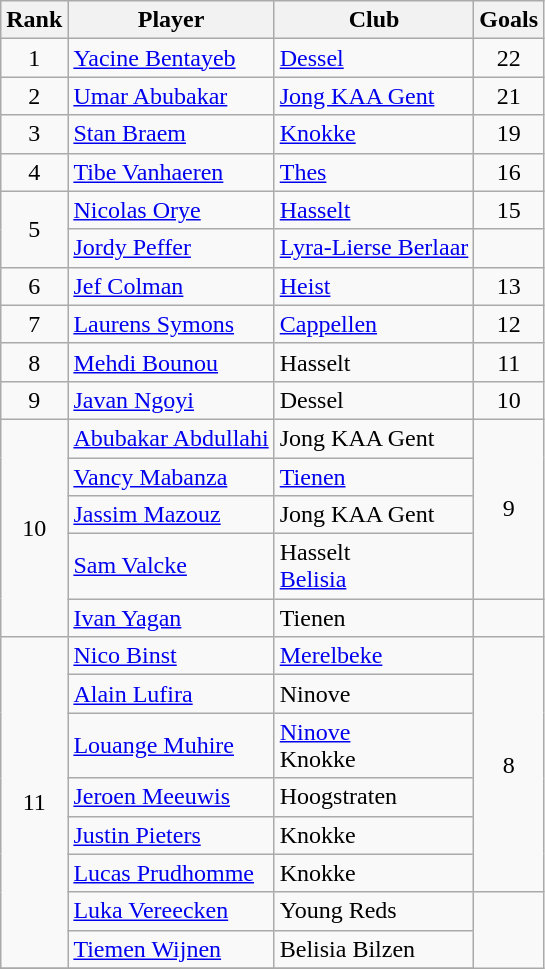<table class="wikitable" style="text-align:center">
<tr>
<th>Rank</th>
<th>Player</th>
<th>Club</th>
<th>Goals</th>
</tr>
<tr>
<td rowspan=1>1</td>
<td align="left"> <a href='#'>Yacine Bentayeb</a></td>
<td align="left"><a href='#'>Dessel</a></td>
<td rowspan=1>22</td>
</tr>
<tr>
<td rowspan=1>2</td>
<td align="left"> <a href='#'>Umar Abubakar</a></td>
<td align="left"><a href='#'>Jong KAA Gent</a></td>
<td rowspan=1>21</td>
</tr>
<tr>
<td rowspan=1>3</td>
<td align="left"> <a href='#'>Stan Braem</a></td>
<td align="left"><a href='#'>Knokke</a></td>
<td rowspan=1>19</td>
</tr>
<tr>
<td rowspan=1>4</td>
<td align="left"> <a href='#'>Tibe Vanhaeren</a></td>
<td align="left"><a href='#'>Thes</a></td>
<td rowspan=1>16</td>
</tr>
<tr>
<td rowspan=2>5</td>
<td align="left"> <a href='#'>Nicolas Orye</a></td>
<td align="left"><a href='#'>Hasselt</a></td>
<td rowspan=1>15</td>
</tr>
<tr>
<td align="left"> <a href='#'>Jordy Peffer</a></td>
<td align="left"><a href='#'>Lyra-Lierse Berlaar</a></td>
</tr>
<tr>
<td rowspan=1>6</td>
<td align="left"> <a href='#'>Jef Colman</a></td>
<td align="left"><a href='#'>Heist</a></td>
<td rowspan=1>13</td>
</tr>
<tr>
<td rowspan=1>7</td>
<td align="left"> <a href='#'>Laurens Symons</a></td>
<td align="left"><a href='#'>Cappellen</a></td>
<td rowspan=1>12</td>
</tr>
<tr>
<td rowspan=1>8</td>
<td align="left"> <a href='#'>Mehdi Bounou</a></td>
<td align="left">Hasselt</td>
<td rowspan=1>11</td>
</tr>
<tr>
<td rowspan=1>9</td>
<td align="left"> <a href='#'>Javan Ngoyi</a></td>
<td align="left">Dessel</td>
<td rowspan=1>10</td>
</tr>
<tr>
<td rowspan=5>10</td>
<td align="left"> <a href='#'>Abubakar Abdullahi</a></td>
<td align="left">Jong KAA Gent</td>
<td rowspan=4>9</td>
</tr>
<tr>
<td align="left"> <a href='#'>Vancy Mabanza</a></td>
<td align="left"><a href='#'>Tienen</a></td>
</tr>
<tr>
<td align="left"> <a href='#'>Jassim Mazouz</a></td>
<td align="left">Jong KAA Gent</td>
</tr>
<tr>
<td align="left"> <a href='#'>Sam Valcke</a></td>
<td align="left">Hasselt<br><a href='#'>Belisia</a></td>
</tr>
<tr>
<td align="left"> <a href='#'>Ivan Yagan</a></td>
<td align="left">Tienen</td>
</tr>
<tr>
<td rowspan=8>11</td>
<td align="left"> <a href='#'>Nico Binst</a></td>
<td align="left"><a href='#'>Merelbeke</a></td>
<td rowspan=6>8</td>
</tr>
<tr>
<td align="left"> <a href='#'>Alain Lufira</a></td>
<td align="left">Ninove</td>
</tr>
<tr>
<td align="left"> <a href='#'>Louange Muhire</a></td>
<td align="left"><a href='#'>Ninove</a><br>Knokke</td>
</tr>
<tr>
<td align="left"> <a href='#'>Jeroen Meeuwis</a></td>
<td align="left">Hoogstraten</td>
</tr>
<tr>
<td align="left"> <a href='#'>Justin Pieters</a></td>
<td align="left">Knokke</td>
</tr>
<tr>
<td align="left"> <a href='#'>Lucas Prudhomme</a></td>
<td align="left">Knokke</td>
</tr>
<tr>
<td align="left"> <a href='#'>Luka Vereecken</a></td>
<td align="left">Young Reds</td>
</tr>
<tr>
<td align="left"> <a href='#'>Tiemen Wijnen</a></td>
<td align="left">Belisia Bilzen</td>
</tr>
<tr>
</tr>
</table>
